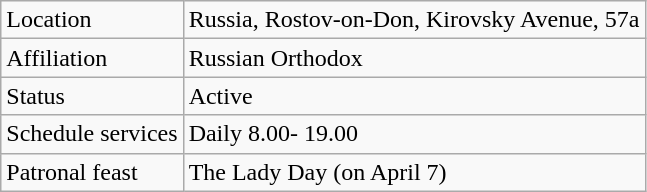<table class="wikitable">
<tr>
<td>Location</td>
<td>Russia, Rostov-on-Don, Kirovsky Avenue, 57a</td>
</tr>
<tr>
<td>Affiliation</td>
<td>Russian Orthodox</td>
</tr>
<tr>
<td>Status</td>
<td>Active</td>
</tr>
<tr>
<td>Schedule services</td>
<td>Daily 8.00- 19.00</td>
</tr>
<tr>
<td>Patronal feast</td>
<td>The Lady Day (on April 7)</td>
</tr>
</table>
